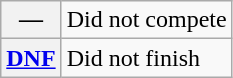<table class="wikitable">
<tr>
<th scope="row">—</th>
<td>Did not compete</td>
</tr>
<tr>
<th scope="row"><a href='#'>DNF</a></th>
<td>Did not finish</td>
</tr>
</table>
